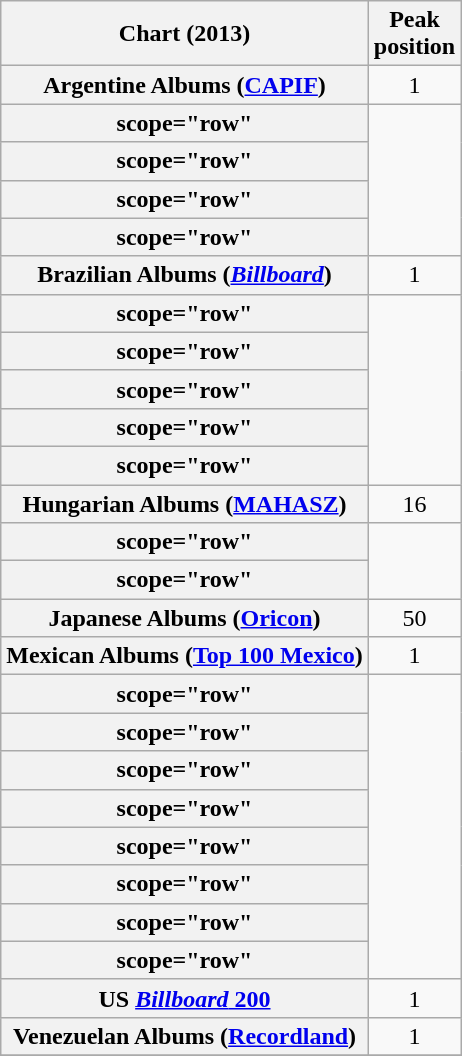<table class="wikitable sortable plainrowheaders">
<tr>
<th scope="col">Chart (2013)</th>
<th scope="col">Peak<br>position</th>
</tr>
<tr>
<th scope="row">Argentine Albums (<a href='#'>CAPIF</a>)</th>
<td align="center">1</td>
</tr>
<tr>
<th>scope="row" </th>
</tr>
<tr>
<th>scope="row" </th>
</tr>
<tr>
<th>scope="row" </th>
</tr>
<tr>
<th>scope="row" </th>
</tr>
<tr>
<th scope="row">Brazilian Albums (<em><a href='#'>Billboard</a></em>)</th>
<td align="center">1</td>
</tr>
<tr>
<th>scope="row" </th>
</tr>
<tr>
<th>scope="row" </th>
</tr>
<tr>
<th>scope="row" </th>
</tr>
<tr>
<th>scope="row" </th>
</tr>
<tr>
<th>scope="row" </th>
</tr>
<tr>
<th scope="row">Hungarian Albums (<a href='#'>MAHASZ</a>)</th>
<td style="text-align:center;">16</td>
</tr>
<tr>
<th>scope="row" </th>
</tr>
<tr>
<th>scope="row" </th>
</tr>
<tr>
<th scope="row">Japanese Albums (<a href='#'>Oricon</a>)</th>
<td align=center>50</td>
</tr>
<tr>
<th scope="row">Mexican Albums (<a href='#'>Top 100 Mexico</a>)</th>
<td align="center">1</td>
</tr>
<tr>
<th>scope="row" </th>
</tr>
<tr>
<th>scope="row" </th>
</tr>
<tr>
<th>scope="row" </th>
</tr>
<tr>
<th>scope="row" </th>
</tr>
<tr>
<th>scope="row" </th>
</tr>
<tr>
<th>scope="row" </th>
</tr>
<tr>
<th>scope="row" </th>
</tr>
<tr>
<th>scope="row" </th>
</tr>
<tr>
<th scope="row">US <a href='#'><em>Billboard</em> 200</a></th>
<td align="center">1</td>
</tr>
<tr>
<th scope="row">Venezuelan Albums (<a href='#'>Recordland</a>)</th>
<td style="text-align:center;">1</td>
</tr>
<tr>
</tr>
</table>
